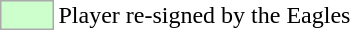<table>
<tr>
<td style="background:#cfc; border:1px solid #aaa; width:2em"></td>
<td>Player re-signed by the Eagles</td>
</tr>
</table>
